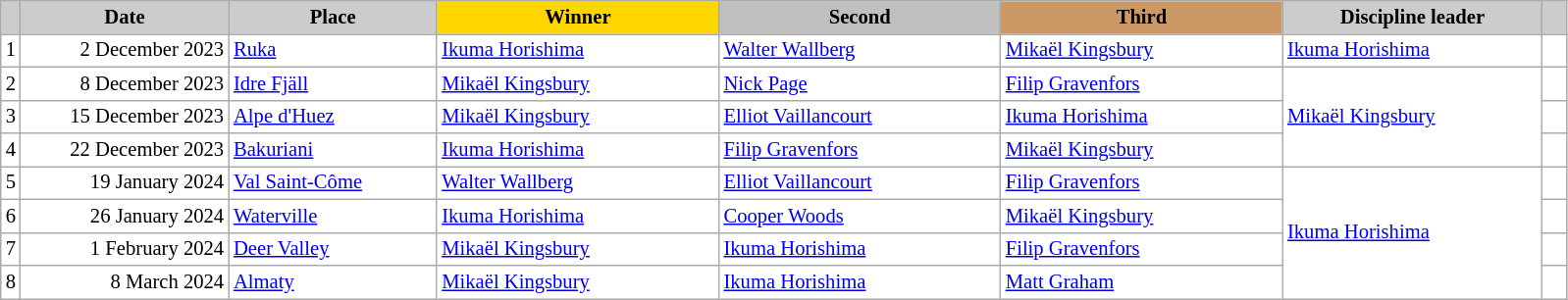<table class="wikitable plainrowheaders" style="background:#fff; font-size:86%; line-height:16px; border:grey solid 1px; border-collapse:collapse;">
<tr>
<th scope="col" style="background:#ccc; width=10 px;"></th>
<th scope="col" style="background:#ccc; width:135px;">Date</th>
<th scope="col" style="background:#ccc; width:135px;">Place</th>
<th scope="col" style="background:gold; width:185px;">Winner</th>
<th scope="col" style="background:silver; width:185px;">Second</th>
<th scope="col" style="background:#c96; width:185px;">Third</th>
<th scope="col" style="background:#ccc; width:170px;">Discipline leader</th>
<th scope="col" style="background:#ccc; width:10px;"></th>
</tr>
<tr>
<td align="center">1</td>
<td align="right">2 December 2023</td>
<td> <a href='#'>Ruka</a></td>
<td> <a href='#'>Ikuma Horishima</a></td>
<td> <a href='#'>Walter Wallberg</a></td>
<td> <a href='#'>Mikaël Kingsbury</a></td>
<td> <a href='#'>Ikuma Horishima</a></td>
<td></td>
</tr>
<tr>
<td align="center">2</td>
<td align="right">8 December 2023</td>
<td> <a href='#'>Idre Fjäll</a></td>
<td> <a href='#'>Mikaël Kingsbury</a></td>
<td> <a href='#'>Nick Page</a></td>
<td> <a href='#'>Filip Gravenfors</a></td>
<td rowspan=3> <a href='#'>Mikaël Kingsbury</a></td>
<td></td>
</tr>
<tr>
<td align="center">3</td>
<td align="right">15 December 2023</td>
<td> <a href='#'>Alpe d'Huez</a></td>
<td> <a href='#'>Mikaël Kingsbury</a></td>
<td> <a href='#'>Elliot Vaillancourt</a></td>
<td> <a href='#'>Ikuma Horishima</a></td>
<td></td>
</tr>
<tr>
<td align="center">4</td>
<td align="right">22 December 2023</td>
<td> <a href='#'>Bakuriani</a></td>
<td> <a href='#'>Ikuma Horishima</a></td>
<td> <a href='#'>Filip Gravenfors</a></td>
<td> <a href='#'>Mikaël Kingsbury</a></td>
<td></td>
</tr>
<tr>
<td align="center">5</td>
<td align="right">19 January 2024</td>
<td> <a href='#'>Val Saint-Côme</a></td>
<td> <a href='#'>Walter Wallberg</a></td>
<td> <a href='#'>Elliot Vaillancourt</a></td>
<td> <a href='#'>Filip Gravenfors</a></td>
<td rowspan=4> <a href='#'>Ikuma Horishima</a></td>
<td></td>
</tr>
<tr>
<td align="center">6</td>
<td align="right">26 January 2024</td>
<td> <a href='#'>Waterville</a></td>
<td> <a href='#'>Ikuma Horishima</a></td>
<td> <a href='#'>Cooper Woods</a></td>
<td> <a href='#'>Mikaël Kingsbury</a></td>
<td></td>
</tr>
<tr>
<td align="center">7</td>
<td align="right">1 February 2024</td>
<td> <a href='#'>Deer Valley</a></td>
<td> <a href='#'>Mikaël Kingsbury</a></td>
<td> <a href='#'>Ikuma Horishima</a></td>
<td> <a href='#'>Filip Gravenfors</a></td>
<td></td>
</tr>
<tr>
<td align="center">8</td>
<td align="right">8 March 2024</td>
<td> <a href='#'>Almaty</a></td>
<td> <a href='#'>Mikaël Kingsbury</a></td>
<td> <a href='#'>Ikuma Horishima</a></td>
<td> <a href='#'>Matt Graham</a></td>
<td></td>
</tr>
</table>
